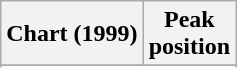<table class="wikitable sortable plainrowheaders" style="text-align:center">
<tr>
<th scope="col">Chart (1999)</th>
<th scope="col">Peak<br>position</th>
</tr>
<tr>
</tr>
<tr>
</tr>
<tr>
</tr>
<tr>
</tr>
</table>
